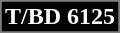<table style="border: 1px solid gray; color:white; margin-left: auto; margin-right: auto;" cellspacing="0" cellpadding="0" width="80px">
<tr>
<td align="center" height="20" style="background:#000000;"><span><strong>T/BD 6125</strong></span></td>
</tr>
</table>
